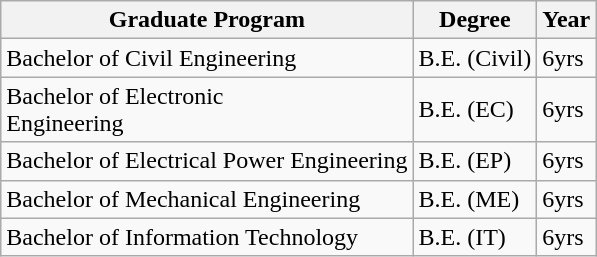<table class="wikitable">
<tr>
<th>Graduate Program</th>
<th>Degree</th>
<th>Year</th>
</tr>
<tr>
<td>Bachelor of Civil Engineering</td>
<td>B.E. (Civil)</td>
<td>6yrs</td>
</tr>
<tr>
<td>Bachelor of Electronic<br>Engineering</td>
<td>B.E. (EC)</td>
<td>6yrs</td>
</tr>
<tr>
<td>Bachelor of Electrical Power Engineering</td>
<td>B.E. (EP)</td>
<td>6yrs</td>
</tr>
<tr>
<td>Bachelor of Mechanical Engineering</td>
<td>B.E. (ME)</td>
<td>6yrs</td>
</tr>
<tr>
<td>Bachelor of Information Technology</td>
<td>B.E. (IT)</td>
<td>6yrs</td>
</tr>
</table>
